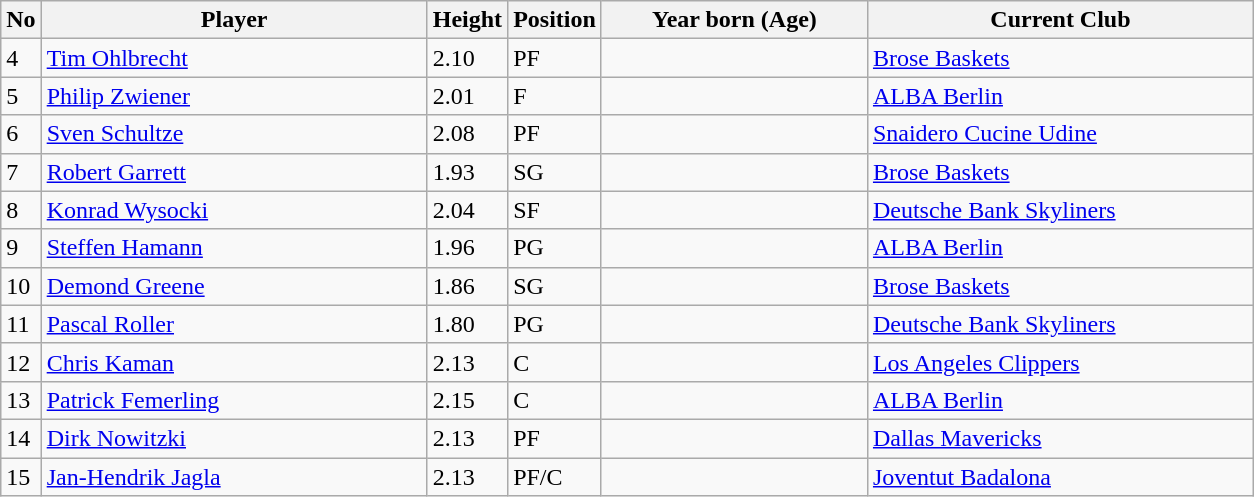<table class="wikitable">
<tr>
<th>No</th>
<th width=250>Player</th>
<th width=15>Height</th>
<th width=15>Position</th>
<th width=170>Year born (Age)</th>
<th width=250>Current Club</th>
</tr>
<tr>
<td>4</td>
<td><a href='#'>Tim Ohlbrecht</a></td>
<td>2.10</td>
<td>PF</td>
<td></td>
<td> <a href='#'>Brose Baskets</a></td>
</tr>
<tr>
<td>5</td>
<td><a href='#'>Philip Zwiener</a></td>
<td>2.01</td>
<td>F</td>
<td></td>
<td> <a href='#'>ALBA Berlin</a></td>
</tr>
<tr>
<td>6</td>
<td><a href='#'>Sven Schultze</a></td>
<td>2.08</td>
<td>PF</td>
<td></td>
<td> <a href='#'>Snaidero Cucine Udine</a></td>
</tr>
<tr>
<td>7</td>
<td><a href='#'>Robert Garrett</a></td>
<td>1.93</td>
<td>SG</td>
<td></td>
<td> <a href='#'>Brose Baskets</a></td>
</tr>
<tr>
<td>8</td>
<td><a href='#'>Konrad Wysocki</a></td>
<td>2.04</td>
<td>SF</td>
<td></td>
<td> <a href='#'>Deutsche Bank Skyliners</a></td>
</tr>
<tr>
<td>9</td>
<td><a href='#'>Steffen Hamann</a></td>
<td>1.96</td>
<td>PG</td>
<td></td>
<td> <a href='#'>ALBA Berlin</a></td>
</tr>
<tr>
<td>10</td>
<td><a href='#'>Demond Greene</a></td>
<td>1.86</td>
<td>SG</td>
<td></td>
<td> <a href='#'>Brose Baskets</a></td>
</tr>
<tr>
<td>11</td>
<td><a href='#'>Pascal Roller</a></td>
<td>1.80</td>
<td>PG</td>
<td></td>
<td> <a href='#'>Deutsche Bank Skyliners</a></td>
</tr>
<tr>
<td>12</td>
<td><a href='#'>Chris Kaman</a></td>
<td>2.13</td>
<td>C</td>
<td></td>
<td> <a href='#'>Los Angeles Clippers</a></td>
</tr>
<tr>
<td>13</td>
<td><a href='#'>Patrick Femerling</a></td>
<td>2.15</td>
<td>C</td>
<td></td>
<td> <a href='#'>ALBA Berlin</a></td>
</tr>
<tr>
<td>14</td>
<td><a href='#'>Dirk Nowitzki</a></td>
<td>2.13</td>
<td>PF</td>
<td></td>
<td> <a href='#'>Dallas Mavericks</a></td>
</tr>
<tr>
<td>15</td>
<td><a href='#'>Jan-Hendrik Jagla</a></td>
<td>2.13</td>
<td>PF/C</td>
<td></td>
<td> <a href='#'>Joventut Badalona</a></td>
</tr>
</table>
